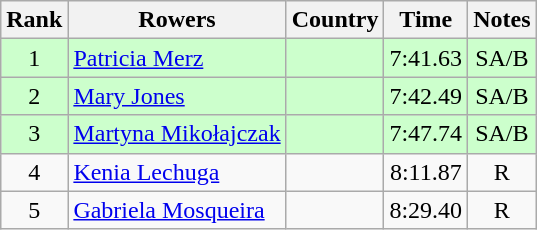<table class="wikitable" style="text-align:center">
<tr>
<th>Rank</th>
<th>Rowers</th>
<th>Country</th>
<th>Time</th>
<th>Notes</th>
</tr>
<tr bgcolor=ccffcc>
<td>1</td>
<td align="left"><a href='#'>Patricia Merz</a></td>
<td align="left"></td>
<td>7:41.63</td>
<td>SA/B</td>
</tr>
<tr bgcolor=ccffcc>
<td>2</td>
<td align="left"><a href='#'>Mary Jones</a></td>
<td align="left"></td>
<td>7:42.49</td>
<td>SA/B</td>
</tr>
<tr bgcolor=ccffcc>
<td>3</td>
<td align="left"><a href='#'>Martyna Mikołajczak</a></td>
<td align="left"></td>
<td>7:47.74</td>
<td>SA/B</td>
</tr>
<tr>
<td>4</td>
<td align="left"><a href='#'>Kenia Lechuga</a></td>
<td align="left"></td>
<td>8:11.87</td>
<td>R</td>
</tr>
<tr>
<td>5</td>
<td align="left"><a href='#'>Gabriela Mosqueira</a></td>
<td align="left"></td>
<td>8:29.40</td>
<td>R</td>
</tr>
</table>
